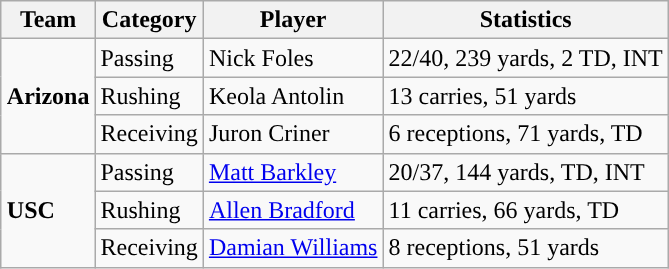<table class="wikitable" style="float: right;">
<tr>
<th>Team</th>
<th>Category</th>
<th>Player</th>
<th>Statistics</th>
</tr>
<tr>
<td rowspan=3><strong>Arizona</strong></td>
<td>Passing</td>
<td>Nick Foles</td>
<td>22/40, 239 yards, 2 TD, INT</td>
</tr>
<tr>
<td>Rushing</td>
<td>Keola Antolin</td>
<td>13 carries, 51 yards</td>
</tr>
<tr>
<td>Receiving</td>
<td>Juron Criner</td>
<td>6 receptions, 71 yards, TD</td>
</tr>
<tr>
<td rowspan=3><strong>USC</strong></td>
<td>Passing</td>
<td><a href='#'>Matt Barkley</a></td>
<td>20/37, 144 yards, TD, INT</td>
</tr>
<tr>
<td>Rushing</td>
<td><a href='#'>Allen Bradford</a></td>
<td>11 carries, 66 yards, TD</td>
</tr>
<tr>
<td>Receiving</td>
<td><a href='#'>Damian Williams</a></td>
<td>8 receptions, 51 yards</td>
</tr>
</table>
